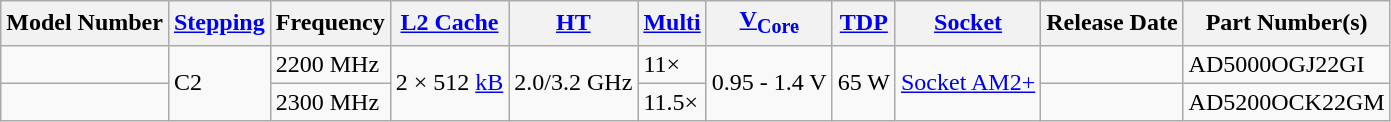<table class="wikitable">
<tr>
<th>Model Number</th>
<th><a href='#'>Stepping</a></th>
<th>Frequency</th>
<th><a href='#'>L2 Cache</a></th>
<th><a href='#'>HT</a></th>
<th><a href='#'>Multi</a></th>
<th><a href='#'>V<sub>Core</sub></a></th>
<th><a href='#'>TDP</a></th>
<th><a href='#'>Socket</a></th>
<th>Release Date</th>
<th>Part Number(s)</th>
</tr>
<tr>
<td><br></td>
<td rowspan="2">C2</td>
<td>2200 MHz</td>
<td rowspan="2">2 × 512 <a href='#'>kB</a></td>
<td rowspan="2">2.0/3.2 GHz</td>
<td>11×</td>
<td rowspan="2">0.95 - 1.4 V</td>
<td rowspan="2">65 W</td>
<td rowspan="2"><a href='#'>Socket AM2+</a></td>
<td></td>
<td>AD5000OGJ22GI</td>
</tr>
<tr>
<td><br></td>
<td>2300 MHz</td>
<td>11.5×</td>
<td></td>
<td>AD5200OCK22GM</td>
</tr>
</table>
